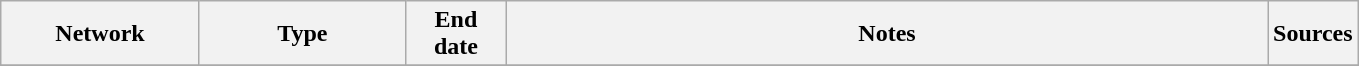<table class="wikitable">
<tr>
<th style="text-align:center; width:125px">Network</th>
<th style="text-align:center; width:130px">Type</th>
<th style="text-align:center; width:60px">End date</th>
<th style="text-align:center; width:500px">Notes</th>
<th style="text-align:center; width:30px">Sources</th>
</tr>
<tr>
</tr>
</table>
